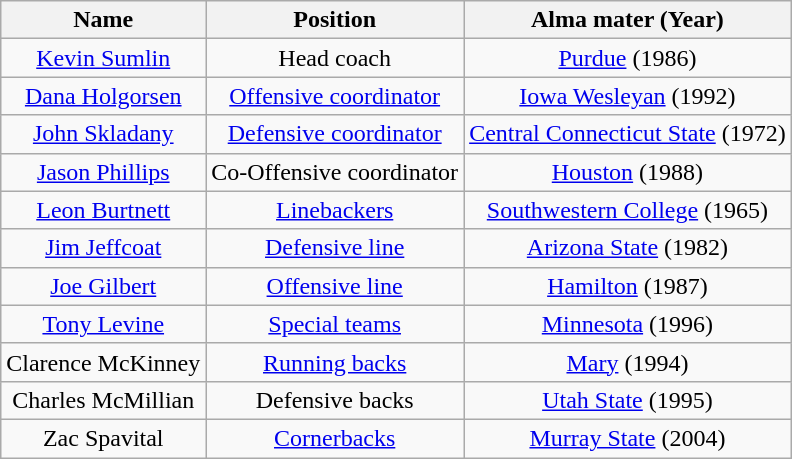<table class="wikitable">
<tr>
<th>Name</th>
<th>Position</th>
<th>Alma mater (Year)</th>
</tr>
<tr style="text-align:center;">
<td><a href='#'>Kevin Sumlin</a></td>
<td>Head coach</td>
<td><a href='#'>Purdue</a> (1986)</td>
</tr>
<tr style="text-align:center;">
<td><a href='#'>Dana Holgorsen</a></td>
<td><a href='#'>Offensive coordinator</a></td>
<td><a href='#'>Iowa Wesleyan</a> (1992)</td>
</tr>
<tr style="text-align:center;">
<td><a href='#'>John Skladany</a></td>
<td><a href='#'>Defensive coordinator</a></td>
<td><a href='#'>Central Connecticut State</a> (1972)</td>
</tr>
<tr style="text-align:center;">
<td><a href='#'>Jason Phillips</a></td>
<td>Co-Offensive coordinator</td>
<td><a href='#'>Houston</a> (1988)</td>
</tr>
<tr style="text-align:center;">
<td><a href='#'>Leon Burtnett</a></td>
<td><a href='#'>Linebackers</a></td>
<td><a href='#'>Southwestern College</a> (1965)</td>
</tr>
<tr style="text-align:center;">
<td><a href='#'>Jim Jeffcoat</a></td>
<td><a href='#'>Defensive line</a></td>
<td><a href='#'>Arizona State</a> (1982)</td>
</tr>
<tr style="text-align:center;">
<td><a href='#'>Joe Gilbert</a></td>
<td><a href='#'>Offensive line</a></td>
<td><a href='#'>Hamilton</a> (1987)</td>
</tr>
<tr style="text-align:center;">
<td><a href='#'>Tony Levine</a></td>
<td><a href='#'>Special teams</a></td>
<td><a href='#'>Minnesota</a> (1996)</td>
</tr>
<tr style="text-align:center;">
<td>Clarence McKinney</td>
<td><a href='#'>Running backs</a></td>
<td><a href='#'>Mary</a> (1994)</td>
</tr>
<tr style="text-align:center;">
<td>Charles McMillian</td>
<td>Defensive backs</td>
<td><a href='#'>Utah State</a> (1995)</td>
</tr>
<tr style="text-align:center;">
<td>Zac Spavital</td>
<td><a href='#'>Cornerbacks</a></td>
<td><a href='#'>Murray State</a> (2004)</td>
</tr>
</table>
